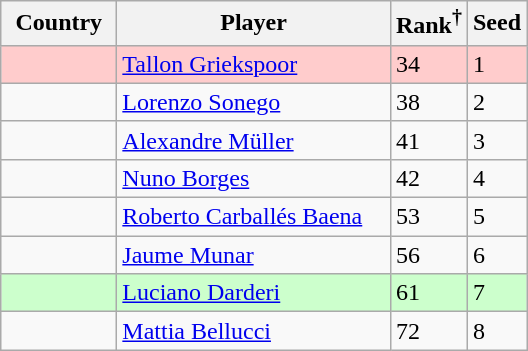<table class="sortable wikitable nowrap">
<tr>
<th width="70">Country</th>
<th width="175">Player</th>
<th>Rank<sup>†</sup></th>
<th>Seed</th>
</tr>
<tr bgcolor=#fcc>
<td></td>
<td><a href='#'>Tallon Griekspoor</a></td>
<td>34</td>
<td>1</td>
</tr>
<tr>
<td></td>
<td><a href='#'>Lorenzo Sonego</a></td>
<td>38</td>
<td>2</td>
</tr>
<tr>
<td></td>
<td><a href='#'>Alexandre Müller</a></td>
<td>41</td>
<td>3</td>
</tr>
<tr>
<td></td>
<td><a href='#'>Nuno Borges</a></td>
<td>42</td>
<td>4</td>
</tr>
<tr>
<td></td>
<td><a href='#'>Roberto Carballés Baena</a></td>
<td>53</td>
<td>5</td>
</tr>
<tr>
<td></td>
<td><a href='#'>Jaume Munar</a></td>
<td>56</td>
<td>6</td>
</tr>
<tr bgcolor=#cfc>
<td></td>
<td><a href='#'>Luciano Darderi</a></td>
<td>61</td>
<td>7</td>
</tr>
<tr>
<td></td>
<td><a href='#'>Mattia Bellucci</a></td>
<td>72</td>
<td>8</td>
</tr>
</table>
